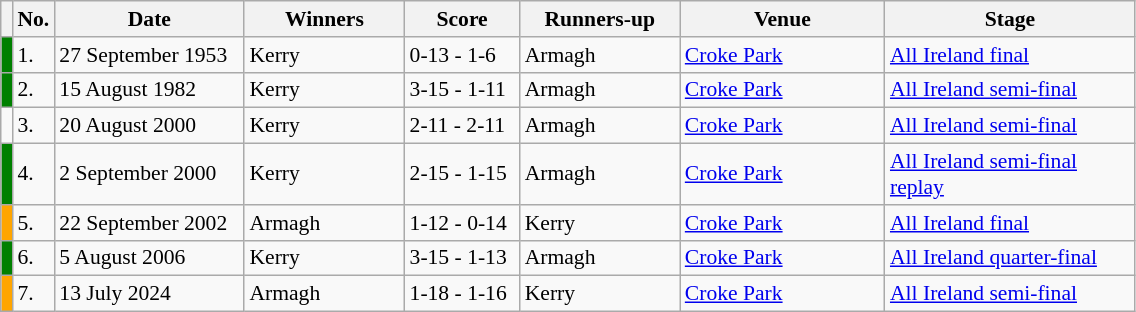<table class="wikitable" style="font-size:90%">
<tr>
<th width=1></th>
<th width=5>No.</th>
<th width=120>Date</th>
<th width=100>Winners</th>
<th width=70>Score</th>
<th width=100>Runners-up</th>
<th width=130>Venue</th>
<th width=160>Stage</th>
</tr>
<tr>
<td style="background-color:green"></td>
<td>1.</td>
<td>27 September 1953</td>
<td>Kerry</td>
<td>0-13 - 1-6</td>
<td>Armagh</td>
<td><a href='#'>Croke Park</a></td>
<td><a href='#'>All Ireland final</a></td>
</tr>
<tr>
<td style="background-color:green"></td>
<td>2.</td>
<td>15 August 1982</td>
<td>Kerry</td>
<td>3-15 - 1-11</td>
<td>Armagh</td>
<td><a href='#'>Croke Park</a></td>
<td><a href='#'>All Ireland semi-final</a></td>
</tr>
<tr>
<td style="background-color:"></td>
<td>3.</td>
<td>20 August 2000</td>
<td>Kerry</td>
<td>2-11 - 2-11</td>
<td>Armagh</td>
<td><a href='#'>Croke Park</a></td>
<td><a href='#'>All Ireland semi-final</a></td>
</tr>
<tr>
<td style="background-color:green"></td>
<td>4.</td>
<td>2 September 2000</td>
<td>Kerry</td>
<td>2-15 - 1-15</td>
<td>Armagh</td>
<td><a href='#'>Croke Park</a></td>
<td><a href='#'>All Ireland semi-final replay</a></td>
</tr>
<tr>
<td style="background-color:orange"></td>
<td>5.</td>
<td>22 September 2002</td>
<td>Armagh</td>
<td>1-12 - 0-14</td>
<td>Kerry</td>
<td><a href='#'>Croke Park</a></td>
<td><a href='#'>All Ireland final</a></td>
</tr>
<tr>
<td style="background-color:green"></td>
<td>6.</td>
<td>5 August 2006</td>
<td>Kerry</td>
<td>3-15 - 1-13</td>
<td>Armagh</td>
<td><a href='#'>Croke Park</a></td>
<td><a href='#'>All Ireland quarter-final</a></td>
</tr>
<tr>
<td style="background-color:orange"></td>
<td>7.</td>
<td>13 July 2024</td>
<td>Armagh</td>
<td>1-18 - 1-16</td>
<td>Kerry</td>
<td><a href='#'>Croke Park</a></td>
<td><a href='#'>All Ireland semi-final</a></td>
</tr>
</table>
